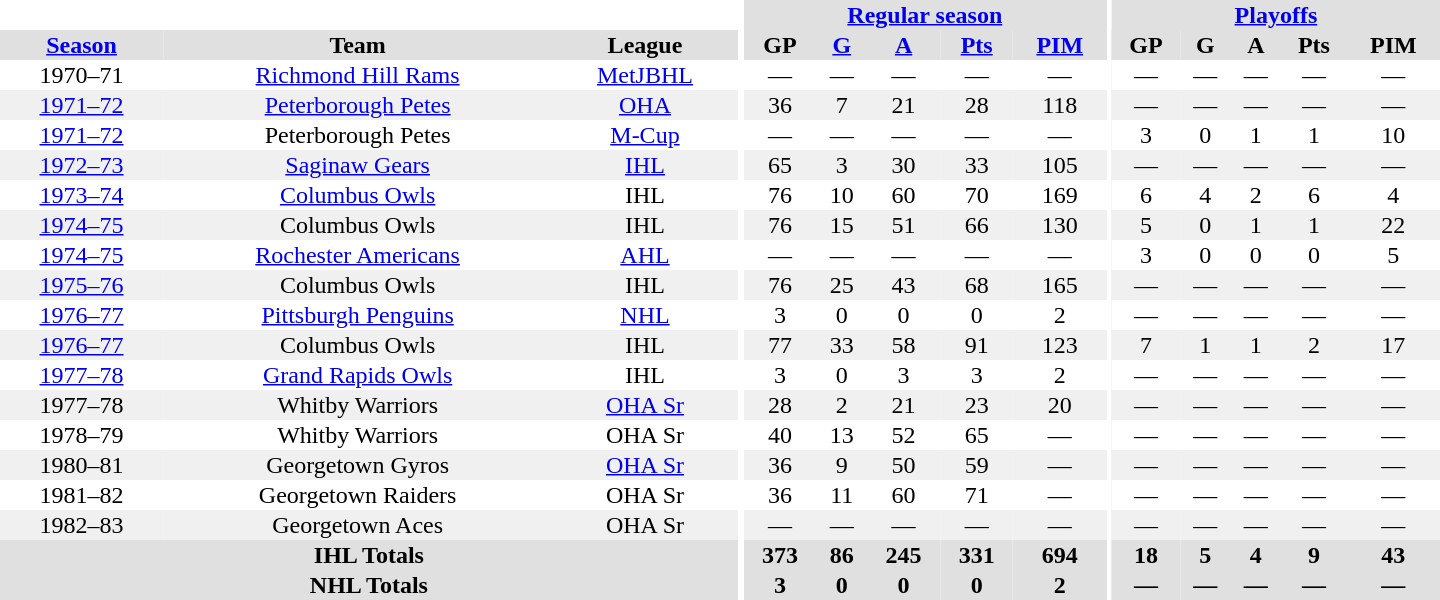<table border="0" cellpadding="1" cellspacing="0" style="text-align:center; width:60em">
<tr bgcolor="#e0e0e0">
<th colspan="3" bgcolor="#ffffff"></th>
<th rowspan="100" bgcolor="#ffffff"></th>
<th colspan="5"><a href='#'>Regular season</a></th>
<th rowspan="100" bgcolor="#ffffff"></th>
<th colspan="5"><a href='#'>Playoffs</a></th>
</tr>
<tr bgcolor="#e0e0e0">
<th><a href='#'>Season</a></th>
<th>Team</th>
<th>League</th>
<th>GP</th>
<th><a href='#'>G</a></th>
<th><a href='#'>A</a></th>
<th><a href='#'>Pts</a></th>
<th><a href='#'>PIM</a></th>
<th>GP</th>
<th>G</th>
<th>A</th>
<th>Pts</th>
<th>PIM</th>
</tr>
<tr>
<td>1970–71</td>
<td><a href='#'>Richmond Hill Rams</a></td>
<td><a href='#'>MetJBHL</a></td>
<td>—</td>
<td>—</td>
<td>—</td>
<td>—</td>
<td>—</td>
<td>—</td>
<td>—</td>
<td>—</td>
<td>—</td>
<td>—</td>
</tr>
<tr bgcolor="#f0f0f0">
<td><a href='#'>1971–72</a></td>
<td><a href='#'>Peterborough Petes</a></td>
<td><a href='#'>OHA</a></td>
<td>36</td>
<td>7</td>
<td>21</td>
<td>28</td>
<td>118</td>
<td>—</td>
<td>—</td>
<td>—</td>
<td>—</td>
<td>—</td>
</tr>
<tr>
<td><a href='#'>1971–72</a></td>
<td>Peterborough Petes</td>
<td><a href='#'>M-Cup</a></td>
<td>—</td>
<td>—</td>
<td>—</td>
<td>—</td>
<td>—</td>
<td>3</td>
<td>0</td>
<td>1</td>
<td>1</td>
<td>10</td>
</tr>
<tr bgcolor="#f0f0f0">
<td><a href='#'>1972–73</a></td>
<td><a href='#'>Saginaw Gears</a></td>
<td><a href='#'>IHL</a></td>
<td>65</td>
<td>3</td>
<td>30</td>
<td>33</td>
<td>105</td>
<td>—</td>
<td>—</td>
<td>—</td>
<td>—</td>
<td>—</td>
</tr>
<tr>
<td><a href='#'>1973–74</a></td>
<td><a href='#'>Columbus Owls</a></td>
<td>IHL</td>
<td>76</td>
<td>10</td>
<td>60</td>
<td>70</td>
<td>169</td>
<td>6</td>
<td>4</td>
<td>2</td>
<td>6</td>
<td>4</td>
</tr>
<tr bgcolor="#f0f0f0">
<td><a href='#'>1974–75</a></td>
<td>Columbus Owls</td>
<td>IHL</td>
<td>76</td>
<td>15</td>
<td>51</td>
<td>66</td>
<td>130</td>
<td>5</td>
<td>0</td>
<td>1</td>
<td>1</td>
<td>22</td>
</tr>
<tr>
<td><a href='#'>1974–75</a></td>
<td><a href='#'>Rochester Americans</a></td>
<td><a href='#'>AHL</a></td>
<td>—</td>
<td>—</td>
<td>—</td>
<td>—</td>
<td>—</td>
<td>3</td>
<td>0</td>
<td>0</td>
<td>0</td>
<td>5</td>
</tr>
<tr bgcolor="#f0f0f0">
<td><a href='#'>1975–76</a></td>
<td>Columbus Owls</td>
<td>IHL</td>
<td>76</td>
<td>25</td>
<td>43</td>
<td>68</td>
<td>165</td>
<td>—</td>
<td>—</td>
<td>—</td>
<td>—</td>
<td>—</td>
</tr>
<tr>
<td><a href='#'>1976–77</a></td>
<td><a href='#'>Pittsburgh Penguins</a></td>
<td><a href='#'>NHL</a></td>
<td>3</td>
<td>0</td>
<td>0</td>
<td>0</td>
<td>2</td>
<td>—</td>
<td>—</td>
<td>—</td>
<td>—</td>
<td>—</td>
</tr>
<tr bgcolor="#f0f0f0">
<td><a href='#'>1976–77</a></td>
<td>Columbus Owls</td>
<td>IHL</td>
<td>77</td>
<td>33</td>
<td>58</td>
<td>91</td>
<td>123</td>
<td>7</td>
<td>1</td>
<td>1</td>
<td>2</td>
<td>17</td>
</tr>
<tr>
<td><a href='#'>1977–78</a></td>
<td><a href='#'>Grand Rapids Owls</a></td>
<td>IHL</td>
<td>3</td>
<td>0</td>
<td>3</td>
<td>3</td>
<td>2</td>
<td>—</td>
<td>—</td>
<td>—</td>
<td>—</td>
<td>—</td>
</tr>
<tr bgcolor="#f0f0f0">
<td>1977–78</td>
<td>Whitby Warriors</td>
<td><a href='#'>OHA Sr</a></td>
<td>28</td>
<td>2</td>
<td>21</td>
<td>23</td>
<td>20</td>
<td>—</td>
<td>—</td>
<td>—</td>
<td>—</td>
<td>—</td>
</tr>
<tr>
<td>1978–79</td>
<td>Whitby Warriors</td>
<td>OHA Sr</td>
<td>40</td>
<td>13</td>
<td>52</td>
<td>65</td>
<td>—</td>
<td>—</td>
<td>—</td>
<td>—</td>
<td>—</td>
<td>—</td>
</tr>
<tr bgcolor="#f0f0f0">
<td>1980–81</td>
<td>Georgetown Gyros</td>
<td><a href='#'>OHA Sr</a></td>
<td>36</td>
<td>9</td>
<td>50</td>
<td>59</td>
<td>—</td>
<td>—</td>
<td>—</td>
<td>—</td>
<td>—</td>
<td>—</td>
</tr>
<tr>
<td>1981–82</td>
<td>Georgetown Raiders</td>
<td>OHA Sr</td>
<td>36</td>
<td>11</td>
<td>60</td>
<td>71</td>
<td>—</td>
<td>—</td>
<td>—</td>
<td>—</td>
<td>—</td>
<td>—</td>
</tr>
<tr bgcolor="#f0f0f0">
<td>1982–83</td>
<td>Georgetown Aces</td>
<td>OHA Sr</td>
<td>—</td>
<td>—</td>
<td>—</td>
<td>—</td>
<td>—</td>
<td>—</td>
<td>—</td>
<td>—</td>
<td>—</td>
<td>—</td>
</tr>
<tr bgcolor="#e0e0e0">
<th colspan="3">IHL Totals</th>
<th>373</th>
<th>86</th>
<th>245</th>
<th>331</th>
<th>694</th>
<th>18</th>
<th>5</th>
<th>4</th>
<th>9</th>
<th>43</th>
</tr>
<tr bgcolor="#e0e0e0">
<th colspan="3">NHL Totals</th>
<th>3</th>
<th>0</th>
<th>0</th>
<th>0</th>
<th>2</th>
<th>—</th>
<th>—</th>
<th>—</th>
<th>—</th>
<th>—</th>
</tr>
</table>
